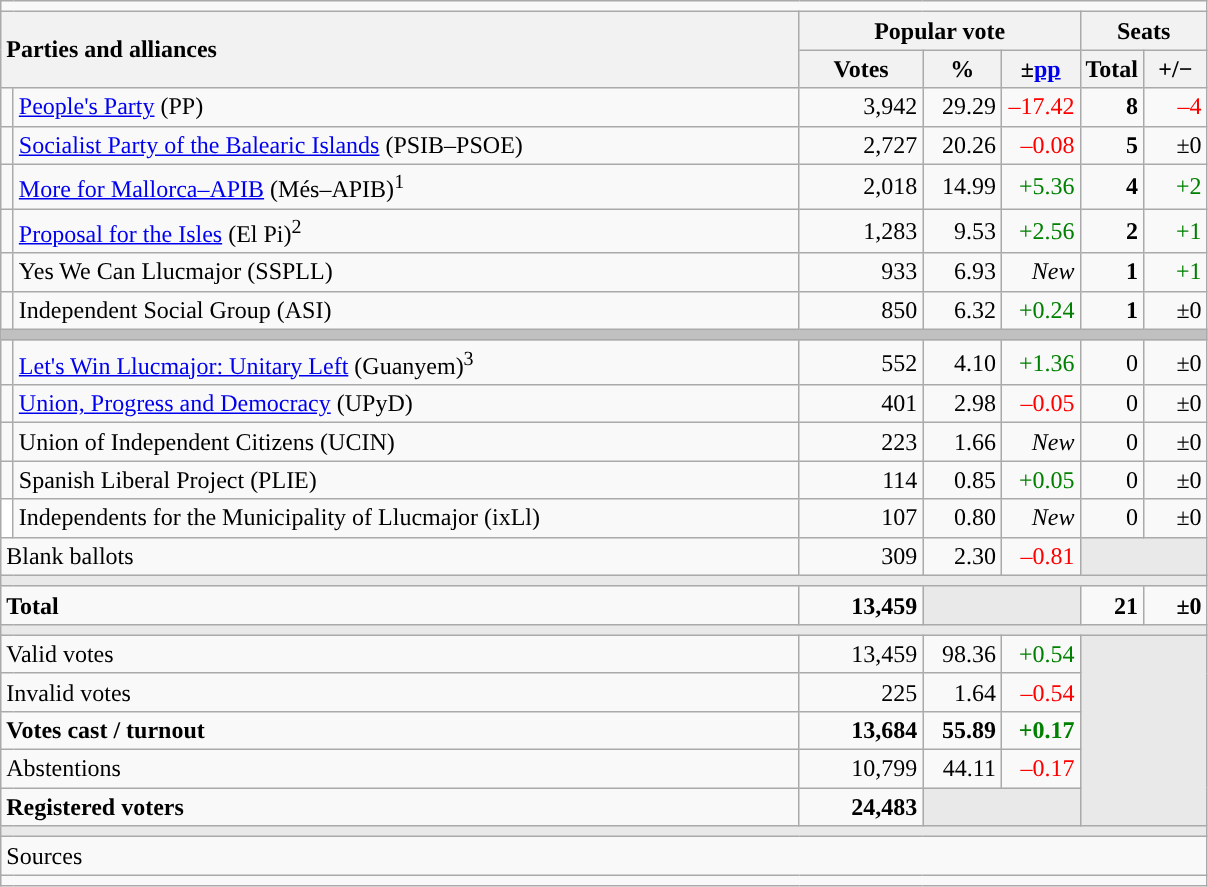<table class="wikitable" style="text-align:right;">
<tr>
<td colspan="7"></td>
</tr>
<tr>
<th style="text-align:left;" rowspan="2" colspan="2" width="525">Parties and alliances</th>
<th colspan="3">Popular vote</th>
<th colspan="2">Seats</th>
</tr>
<tr>
<th width="75">Votes</th>
<th width="45">%</th>
<th width="45">±<a href='#'>pp</a></th>
<th width="35">Total</th>
<th width="35">+/−</th>
</tr>
<tr>
<td width="1" style="color:inherit;background:"></td>
<td align="left"><a href='#'>People's Party</a> (PP)</td>
<td>3,942</td>
<td>29.29</td>
<td style="color:red;">–17.42</td>
<td><strong>8</strong></td>
<td style="color:red;">–4</td>
</tr>
<tr>
<td style="color:inherit;background:"></td>
<td align="left"><a href='#'>Socialist Party of the Balearic Islands</a> (PSIB–PSOE)</td>
<td>2,727</td>
<td>20.26</td>
<td style="color:red;">–0.08</td>
<td><strong>5</strong></td>
<td>±0</td>
</tr>
<tr>
<td style="color:inherit;background:"></td>
<td align="left"><a href='#'>More for Mallorca–APIB</a> (Més–APIB)<sup>1</sup></td>
<td>2,018</td>
<td>14.99</td>
<td style="color:green;">+5.36</td>
<td><strong>4</strong></td>
<td style="color:green;">+2</td>
</tr>
<tr>
<td style="color:inherit;background:"></td>
<td align="left"><a href='#'>Proposal for the Isles</a> (El Pi)<sup>2</sup></td>
<td>1,283</td>
<td>9.53</td>
<td style="color:green;">+2.56</td>
<td><strong>2</strong></td>
<td style="color:green;">+1</td>
</tr>
<tr>
<td style="color:inherit;background:"></td>
<td align="left">Yes We Can Llucmajor (SSPLL)</td>
<td>933</td>
<td>6.93</td>
<td><em>New</em></td>
<td><strong>1</strong></td>
<td style="color:green;">+1</td>
</tr>
<tr>
<td style="color:inherit;background:"></td>
<td align="left">Independent Social Group (ASI)</td>
<td>850</td>
<td>6.32</td>
<td style="color:green;">+0.24</td>
<td><strong>1</strong></td>
<td>±0</td>
</tr>
<tr>
<td colspan="7" bgcolor="#C0C0C0"></td>
</tr>
<tr>
<td style="color:inherit;background:"></td>
<td align="left"><a href='#'>Let's Win Llucmajor: Unitary Left</a> (Guanyem)<sup>3</sup></td>
<td>552</td>
<td>4.10</td>
<td style="color:green;">+1.36</td>
<td>0</td>
<td>±0</td>
</tr>
<tr>
<td style="color:inherit;background:"></td>
<td align="left"><a href='#'>Union, Progress and Democracy</a> (UPyD)</td>
<td>401</td>
<td>2.98</td>
<td style="color:red;">–0.05</td>
<td>0</td>
<td>±0</td>
</tr>
<tr>
<td style="color:inherit;background:"></td>
<td align="left">Union of Independent Citizens (UCIN)</td>
<td>223</td>
<td>1.66</td>
<td><em>New</em></td>
<td>0</td>
<td>±0</td>
</tr>
<tr>
<td style="color:inherit;background:"></td>
<td align="left">Spanish Liberal Project (PLIE)</td>
<td>114</td>
<td>0.85</td>
<td style="color:green;">+0.05</td>
<td>0</td>
<td>±0</td>
</tr>
<tr>
<td bgcolor="white"></td>
<td align="left">Independents for the Municipality of Llucmajor (ixLl)</td>
<td>107</td>
<td>0.80</td>
<td><em>New</em></td>
<td>0</td>
<td>±0</td>
</tr>
<tr>
<td align="left" colspan="2">Blank ballots</td>
<td>309</td>
<td>2.30</td>
<td style="color:red;">–0.81</td>
<td bgcolor="#E9E9E9" colspan="2"></td>
</tr>
<tr>
<td colspan="7" bgcolor="#E9E9E9"></td>
</tr>
<tr style="font-weight:bold;">
<td align="left" colspan="2">Total</td>
<td>13,459</td>
<td bgcolor="#E9E9E9" colspan="2"></td>
<td>21</td>
<td>±0</td>
</tr>
<tr>
<td colspan="7" bgcolor="#E9E9E9"></td>
</tr>
<tr>
<td align="left" colspan="2">Valid votes</td>
<td>13,459</td>
<td>98.36</td>
<td style="color:green;">+0.54</td>
<td bgcolor="#E9E9E9" colspan="2" rowspan="5"></td>
</tr>
<tr>
<td align="left" colspan="2">Invalid votes</td>
<td>225</td>
<td>1.64</td>
<td style="color:red;">–0.54</td>
</tr>
<tr style="font-weight:bold;">
<td align="left" colspan="2">Votes cast / turnout</td>
<td>13,684</td>
<td>55.89</td>
<td style="color:green;">+0.17</td>
</tr>
<tr>
<td align="left" colspan="2">Abstentions</td>
<td>10,799</td>
<td>44.11</td>
<td style="color:red;">–0.17</td>
</tr>
<tr style="font-weight:bold;">
<td align="left" colspan="2">Registered voters</td>
<td>24,483</td>
<td bgcolor="#E9E9E9" colspan="2"></td>
</tr>
<tr>
<td colspan="7" bgcolor="#E9E9E9"></td>
</tr>
<tr>
<td align="left" colspan="7">Sources</td>
</tr>
<tr>
<td colspan="7" style="text-align:left; max-width:790px;"></td>
</tr>
</table>
